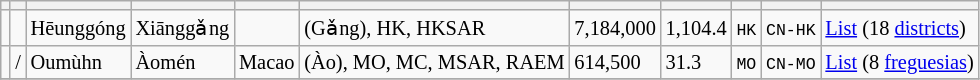<table class="wikitable sortable" style="font-size: 85%;" align=center>
<tr>
<th></th>
<th></th>
<th></th>
<th></th>
<th></th>
<th></th>
<th></th>
<th></th>
<th></th>
<th></th>
<th></th>
</tr>
<tr>
<td></td>
<td></td>
<td>Hēunggóng</td>
<td>Xiānggǎng</td>
<td></td>
<td> (Gǎng), HK, HKSAR</td>
<td>7,184,000</td>
<td>1,104.4</td>
<td><code>HK</code></td>
<td><code>CN-HK</code></td>
<td><a href='#'>List</a> (18 <a href='#'>districts</a>)</td>
</tr>
<tr>
<td></td>
<td> / </td>
<td>Oumùhn</td>
<td>Àomén</td>
<td>Macao</td>
<td> (Ào), MO, MC, MSAR, RAEM</td>
<td>614,500</td>
<td>31.3</td>
<td><code>MO</code></td>
<td><code>CN-MO</code></td>
<td><a href='#'>List</a> (8 <a href='#'>freguesias</a>)</td>
</tr>
<tr>
</tr>
</table>
